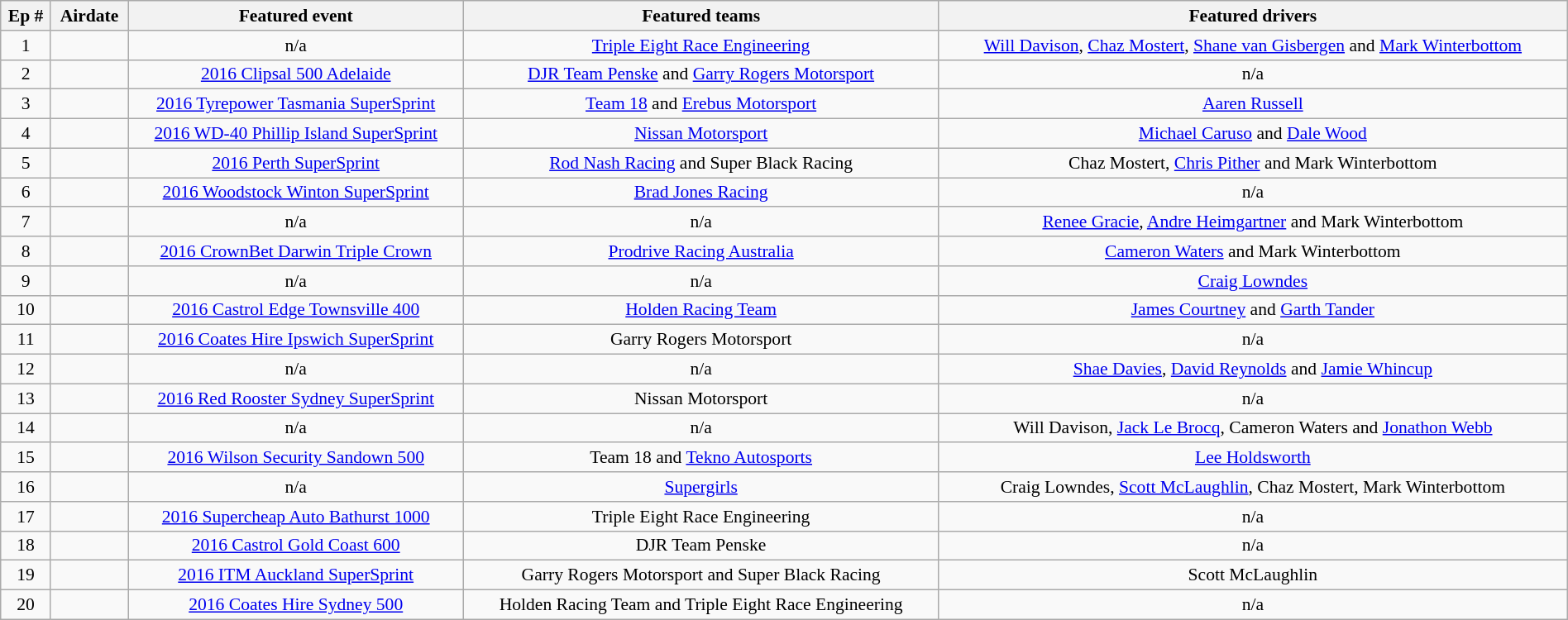<table class="wikitable plainrowheaders" style="text-align:center; font-size:90%; width: 100%;">
<tr>
<th>Ep #</th>
<th>Airdate</th>
<th>Featured event</th>
<th>Featured teams</th>
<th>Featured drivers</th>
</tr>
<tr>
<td>1</td>
<td></td>
<td>n/a</td>
<td><a href='#'>Triple Eight Race Engineering</a></td>
<td><a href='#'>Will Davison</a>, <a href='#'>Chaz Mostert</a>, <a href='#'>Shane van Gisbergen</a> and <a href='#'>Mark Winterbottom</a></td>
</tr>
<tr>
<td>2</td>
<td></td>
<td><a href='#'>2016 Clipsal 500 Adelaide</a></td>
<td><a href='#'>DJR Team Penske</a> and <a href='#'>Garry Rogers Motorsport</a></td>
<td>n/a</td>
</tr>
<tr>
<td>3</td>
<td></td>
<td><a href='#'>2016 Tyrepower Tasmania SuperSprint</a></td>
<td><a href='#'>Team 18</a> and <a href='#'>Erebus Motorsport</a></td>
<td><a href='#'>Aaren Russell</a></td>
</tr>
<tr>
<td>4</td>
<td></td>
<td><a href='#'>2016 WD-40 Phillip Island SuperSprint</a></td>
<td><a href='#'>Nissan Motorsport</a></td>
<td><a href='#'>Michael Caruso</a> and <a href='#'>Dale Wood</a></td>
</tr>
<tr>
<td>5</td>
<td></td>
<td><a href='#'>2016 Perth SuperSprint</a></td>
<td><a href='#'>Rod Nash Racing</a> and Super Black Racing</td>
<td>Chaz Mostert, <a href='#'>Chris Pither</a> and Mark Winterbottom</td>
</tr>
<tr>
<td>6</td>
<td></td>
<td><a href='#'>2016 Woodstock Winton SuperSprint</a></td>
<td><a href='#'>Brad Jones Racing</a></td>
<td>n/a</td>
</tr>
<tr>
<td>7</td>
<td></td>
<td>n/a</td>
<td>n/a</td>
<td><a href='#'>Renee Gracie</a>, <a href='#'>Andre Heimgartner</a> and Mark Winterbottom</td>
</tr>
<tr>
<td>8</td>
<td></td>
<td><a href='#'>2016 CrownBet Darwin Triple Crown</a></td>
<td><a href='#'>Prodrive Racing Australia</a></td>
<td><a href='#'>Cameron Waters</a> and Mark Winterbottom</td>
</tr>
<tr>
<td>9</td>
<td></td>
<td>n/a</td>
<td>n/a</td>
<td><a href='#'>Craig Lowndes</a></td>
</tr>
<tr>
<td>10</td>
<td></td>
<td><a href='#'>2016 Castrol Edge Townsville 400</a></td>
<td><a href='#'>Holden Racing Team</a></td>
<td><a href='#'>James Courtney</a> and <a href='#'>Garth Tander</a></td>
</tr>
<tr>
<td>11</td>
<td></td>
<td><a href='#'>2016 Coates Hire Ipswich SuperSprint</a></td>
<td>Garry Rogers Motorsport</td>
<td>n/a</td>
</tr>
<tr>
<td>12</td>
<td></td>
<td>n/a</td>
<td>n/a</td>
<td><a href='#'>Shae Davies</a>, <a href='#'>David Reynolds</a> and <a href='#'>Jamie Whincup</a></td>
</tr>
<tr>
<td>13</td>
<td></td>
<td><a href='#'>2016 Red Rooster Sydney SuperSprint</a></td>
<td>Nissan Motorsport</td>
<td>n/a</td>
</tr>
<tr>
<td>14</td>
<td></td>
<td>n/a</td>
<td>n/a</td>
<td>Will Davison, <a href='#'>Jack Le Brocq</a>, Cameron Waters and <a href='#'>Jonathon Webb</a></td>
</tr>
<tr>
<td>15</td>
<td></td>
<td><a href='#'>2016 Wilson Security Sandown 500</a></td>
<td>Team 18 and <a href='#'>Tekno Autosports</a></td>
<td><a href='#'>Lee Holdsworth</a></td>
</tr>
<tr>
<td>16</td>
<td></td>
<td>n/a</td>
<td><a href='#'>Supergirls</a></td>
<td>Craig Lowndes, <a href='#'>Scott McLaughlin</a>, Chaz Mostert, Mark Winterbottom</td>
</tr>
<tr>
<td>17</td>
<td></td>
<td><a href='#'>2016 Supercheap Auto Bathurst 1000</a></td>
<td>Triple Eight Race Engineering</td>
<td>n/a</td>
</tr>
<tr>
<td>18</td>
<td></td>
<td><a href='#'>2016 Castrol Gold Coast 600</a></td>
<td>DJR Team Penske</td>
<td>n/a</td>
</tr>
<tr>
<td>19</td>
<td></td>
<td><a href='#'>2016 ITM Auckland SuperSprint</a></td>
<td>Garry Rogers Motorsport and Super Black Racing</td>
<td>Scott McLaughlin</td>
</tr>
<tr>
<td>20</td>
<td></td>
<td><a href='#'>2016 Coates Hire Sydney 500</a></td>
<td>Holden Racing Team and Triple Eight Race Engineering</td>
<td>n/a</td>
</tr>
</table>
